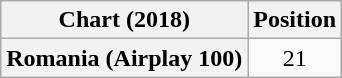<table class="wikitable plainrowheaders" style="text-align:center">
<tr>
<th>Chart (2018)</th>
<th>Position</th>
</tr>
<tr>
<th scope="row">Romania (Airplay 100)</th>
<td>21</td>
</tr>
</table>
